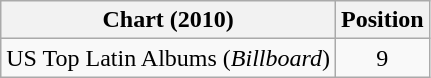<table class="wikitable">
<tr>
<th>Chart (2010)</th>
<th>Position</th>
</tr>
<tr>
<td>US Top Latin Albums (<em>Billboard</em>)</td>
<td align="center">9</td>
</tr>
</table>
